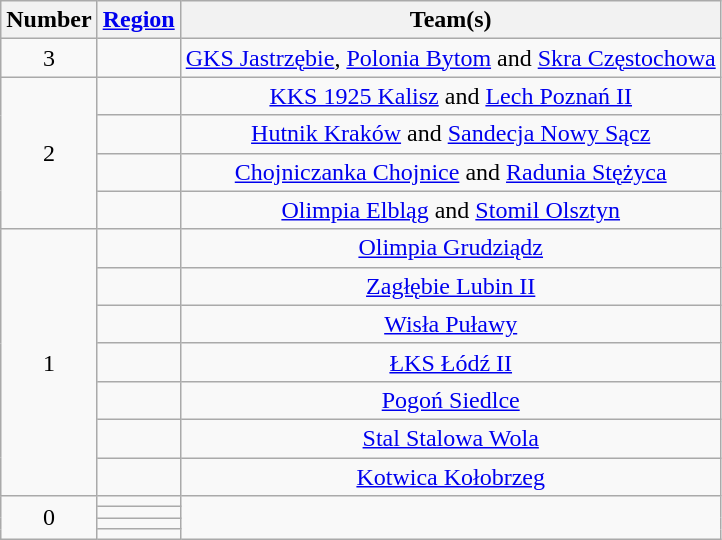<table class="wikitable" style="text-align:center">
<tr>
<th>Number</th>
<th><a href='#'>Region</a></th>
<th>Team(s)</th>
</tr>
<tr>
<td>3</td>
<td align="left"></td>
<td><a href='#'>GKS Jastrzębie</a>, <a href='#'>Polonia Bytom</a> and <a href='#'>Skra Częstochowa</a></td>
</tr>
<tr>
<td rowspan="4">2</td>
<td align="left"></td>
<td><a href='#'>KKS 1925 Kalisz</a> and <a href='#'>Lech Poznań II</a></td>
</tr>
<tr>
<td align="left"></td>
<td><a href='#'>Hutnik Kraków</a> and <a href='#'>Sandecja Nowy Sącz</a></td>
</tr>
<tr>
<td align="left"></td>
<td><a href='#'>Chojniczanka Chojnice</a> and <a href='#'>Radunia Stężyca</a></td>
</tr>
<tr>
<td align="left"></td>
<td><a href='#'>Olimpia Elbląg</a> and <a href='#'>Stomil Olsztyn</a></td>
</tr>
<tr>
<td rowspan="7">1</td>
<td align="left"></td>
<td><a href='#'>Olimpia Grudziądz</a></td>
</tr>
<tr>
<td align="left"></td>
<td><a href='#'>Zagłębie Lubin II</a></td>
</tr>
<tr>
<td align="left"></td>
<td><a href='#'>Wisła Puławy</a></td>
</tr>
<tr>
<td align="left"></td>
<td><a href='#'>ŁKS Łódź II</a></td>
</tr>
<tr>
<td align="left"></td>
<td><a href='#'>Pogoń Siedlce</a></td>
</tr>
<tr>
<td align="left"></td>
<td><a href='#'>Stal Stalowa Wola</a></td>
</tr>
<tr>
<td align="left"></td>
<td><a href='#'>Kotwica Kołobrzeg</a></td>
</tr>
<tr>
<td rowspan="4">0</td>
<td align="left"></td>
</tr>
<tr>
<td align="left"></td>
</tr>
<tr>
<td align="left"></td>
</tr>
<tr>
<td align="left"></td>
</tr>
</table>
